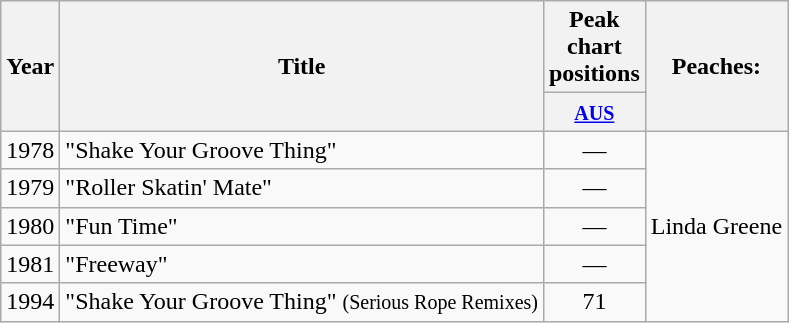<table class="wikitable">
<tr>
<th scope="col" rowspan="2">Year</th>
<th scope="col" rowspan="2">Title</th>
<th scope="col" colspan="1">Peak chart positions</th>
<th scope="col" rowspan="2">Peaches:</th>
</tr>
<tr>
<th style="width:45px;"><small><a href='#'>AUS</a></small><br></th>
</tr>
<tr>
<td>1978</td>
<td>"Shake Your Groove Thing"</td>
<td style="text-align:center;">—</td>
<td rowspan="5">Linda Greene</td>
</tr>
<tr>
<td>1979</td>
<td>"Roller Skatin' Mate"</td>
<td style="text-align:center;">—</td>
</tr>
<tr>
<td>1980</td>
<td>"Fun Time"</td>
<td style="text-align:center;">—</td>
</tr>
<tr>
<td>1981</td>
<td>"Freeway"</td>
<td style="text-align:center;">—</td>
</tr>
<tr>
<td>1994</td>
<td>"Shake Your Groove Thing" <small>(Serious Rope Remixes)</small></td>
<td style="text-align:center;">71</td>
</tr>
</table>
